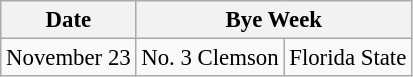<table class="wikitable" style="font-size:95%;">
<tr>
<th>Date</th>
<th colspan="2">Bye Week</th>
</tr>
<tr>
<td>November 23</td>
<td>No. 3 Clemson</td>
<td>Florida State</td>
</tr>
</table>
